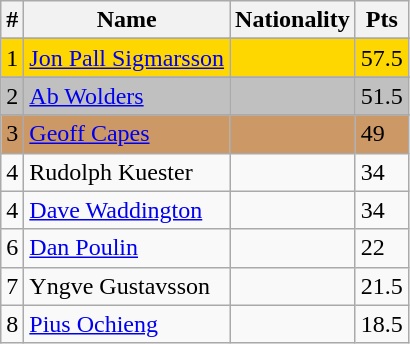<table class="wikitable">
<tr>
<th>#</th>
<th>Name</th>
<th>Nationality</th>
<th>Pts</th>
</tr>
<tr>
</tr>
<tr style="background:gold;">
<td>1</td>
<td><a href='#'>Jon Pall Sigmarsson</a></td>
<td></td>
<td>57.5</td>
</tr>
<tr>
</tr>
<tr style="background:silver;">
<td>2</td>
<td><a href='#'>Ab Wolders</a></td>
<td></td>
<td>51.5</td>
</tr>
<tr>
</tr>
<tr style="background:#c96;">
<td>3</td>
<td><a href='#'>Geoff Capes</a></td>
<td></td>
<td>49</td>
</tr>
<tr>
<td>4</td>
<td>Rudolph Kuester</td>
<td></td>
<td>34</td>
</tr>
<tr>
<td>4</td>
<td><a href='#'>Dave Waddington</a></td>
<td></td>
<td>34</td>
</tr>
<tr>
<td>6</td>
<td><a href='#'>Dan Poulin</a></td>
<td></td>
<td>22</td>
</tr>
<tr>
<td>7</td>
<td>Yngve Gustavsson</td>
<td></td>
<td>21.5</td>
</tr>
<tr>
<td>8</td>
<td><a href='#'>Pius Ochieng</a></td>
<td></td>
<td>18.5</td>
</tr>
</table>
